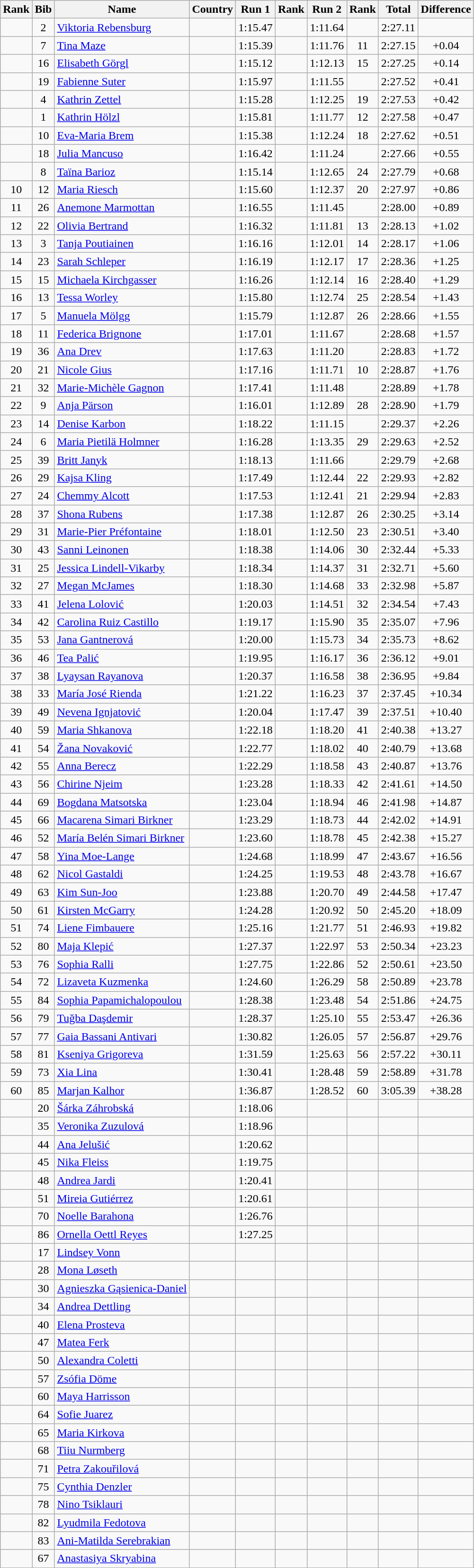<table class="wikitable sortable" style="text-align:center">
<tr>
<th>Rank</th>
<th>Bib</th>
<th>Name</th>
<th>Country</th>
<th>Run 1</th>
<th>Rank</th>
<th>Run 2</th>
<th>Rank</th>
<th>Total</th>
<th>Difference</th>
</tr>
<tr>
<td></td>
<td>2</td>
<td align=left><a href='#'>Viktoria Rebensburg</a></td>
<td align=left></td>
<td>1:15.47</td>
<td></td>
<td>1:11.64</td>
<td></td>
<td>2:27.11</td>
<td></td>
</tr>
<tr>
<td></td>
<td>7</td>
<td align=left><a href='#'>Tina Maze</a></td>
<td align=left></td>
<td>1:15.39</td>
<td></td>
<td>1:11.76</td>
<td>11</td>
<td>2:27.15</td>
<td>+0.04</td>
</tr>
<tr>
<td></td>
<td>16</td>
<td align=left><a href='#'>Elisabeth Görgl</a></td>
<td align=left></td>
<td>1:15.12</td>
<td></td>
<td>1:12.13</td>
<td>15</td>
<td>2:27.25</td>
<td>+0.14</td>
</tr>
<tr>
<td></td>
<td>19</td>
<td align=left><a href='#'>Fabienne Suter</a></td>
<td align=left></td>
<td>1:15.97</td>
<td></td>
<td>1:11.55</td>
<td></td>
<td>2:27.52</td>
<td>+0.41</td>
</tr>
<tr>
<td></td>
<td>4</td>
<td align=left><a href='#'>Kathrin Zettel</a></td>
<td align=left></td>
<td>1:15.28</td>
<td></td>
<td>1:12.25</td>
<td>19</td>
<td>2:27.53</td>
<td>+0.42</td>
</tr>
<tr>
<td></td>
<td>1</td>
<td align=left><a href='#'>Kathrin Hölzl</a></td>
<td align=left></td>
<td>1:15.81</td>
<td></td>
<td>1:11.77</td>
<td>12</td>
<td>2:27.58</td>
<td>+0.47</td>
</tr>
<tr>
<td></td>
<td>10</td>
<td align=left><a href='#'>Eva-Maria Brem</a></td>
<td align=left></td>
<td>1:15.38</td>
<td></td>
<td>1:12.24</td>
<td>18</td>
<td>2:27.62</td>
<td>+0.51</td>
</tr>
<tr>
<td></td>
<td>18</td>
<td align=left><a href='#'>Julia Mancuso</a></td>
<td align=left></td>
<td>1:16.42</td>
<td></td>
<td>1:11.24</td>
<td></td>
<td>2:27.66</td>
<td>+0.55</td>
</tr>
<tr>
<td></td>
<td>8</td>
<td align=left><a href='#'>Taïna Barioz</a></td>
<td align=left></td>
<td>1:15.14</td>
<td></td>
<td>1:12.65</td>
<td>24</td>
<td>2:27.79</td>
<td>+0.68</td>
</tr>
<tr>
<td>10</td>
<td>12</td>
<td align=left><a href='#'>Maria Riesch</a></td>
<td align=left></td>
<td>1:15.60</td>
<td></td>
<td>1:12.37</td>
<td>20</td>
<td>2:27.97</td>
<td>+0.86</td>
</tr>
<tr>
<td>11</td>
<td>26</td>
<td align=left><a href='#'>Anemone Marmottan</a></td>
<td align=left></td>
<td>1:16.55</td>
<td></td>
<td>1:11.45</td>
<td></td>
<td>2:28.00</td>
<td>+0.89</td>
</tr>
<tr>
<td>12</td>
<td>22</td>
<td align=left><a href='#'>Olivia Bertrand</a></td>
<td align=left></td>
<td>1:16.32</td>
<td></td>
<td>1:11.81</td>
<td>13</td>
<td>2:28.13</td>
<td>+1.02</td>
</tr>
<tr>
<td>13</td>
<td>3</td>
<td align=left><a href='#'>Tanja Poutiainen</a></td>
<td align=left></td>
<td>1:16.16</td>
<td></td>
<td>1:12.01</td>
<td>14</td>
<td>2:28.17</td>
<td>+1.06</td>
</tr>
<tr>
<td>14</td>
<td>23</td>
<td align=left><a href='#'>Sarah Schleper</a></td>
<td align=left></td>
<td>1:16.19</td>
<td></td>
<td>1:12.17</td>
<td>17</td>
<td>2:28.36</td>
<td>+1.25</td>
</tr>
<tr>
<td>15</td>
<td>15</td>
<td align=left><a href='#'>Michaela Kirchgasser</a></td>
<td align=left></td>
<td>1:16.26</td>
<td></td>
<td>1:12.14</td>
<td>16</td>
<td>2:28.40</td>
<td>+1.29</td>
</tr>
<tr>
<td>16</td>
<td>13</td>
<td align=left><a href='#'>Tessa Worley</a></td>
<td align=left></td>
<td>1:15.80</td>
<td></td>
<td>1:12.74</td>
<td>25</td>
<td>2:28.54</td>
<td>+1.43</td>
</tr>
<tr>
<td>17</td>
<td>5</td>
<td align=left><a href='#'>Manuela Mölgg</a></td>
<td align=left></td>
<td>1:15.79</td>
<td></td>
<td>1:12.87</td>
<td>26</td>
<td>2:28.66</td>
<td>+1.55</td>
</tr>
<tr>
<td>18</td>
<td>11</td>
<td align=left><a href='#'>Federica Brignone</a></td>
<td align=left></td>
<td>1:17.01</td>
<td></td>
<td>1:11.67</td>
<td></td>
<td>2:28.68</td>
<td>+1.57</td>
</tr>
<tr>
<td>19</td>
<td>36</td>
<td align=left><a href='#'>Ana Drev</a></td>
<td align=left></td>
<td>1:17.63</td>
<td></td>
<td>1:11.20</td>
<td></td>
<td>2:28.83</td>
<td>+1.72</td>
</tr>
<tr>
<td>20</td>
<td>21</td>
<td align=left><a href='#'>Nicole Gius</a></td>
<td align=left></td>
<td>1:17.16</td>
<td></td>
<td>1:11.71</td>
<td>10</td>
<td>2:28.87</td>
<td>+1.76</td>
</tr>
<tr>
<td>21</td>
<td>32</td>
<td align=left><a href='#'>Marie-Michèle Gagnon</a></td>
<td align=left></td>
<td>1:17.41</td>
<td></td>
<td>1:11.48</td>
<td></td>
<td>2:28.89</td>
<td>+1.78</td>
</tr>
<tr>
<td>22</td>
<td>9</td>
<td align=left><a href='#'>Anja Pärson</a></td>
<td align=left></td>
<td>1:16.01</td>
<td></td>
<td>1:12.89</td>
<td>28</td>
<td>2:28.90</td>
<td>+1.79</td>
</tr>
<tr>
<td>23</td>
<td>14</td>
<td align=left><a href='#'>Denise Karbon</a></td>
<td align=left></td>
<td>1:18.22</td>
<td></td>
<td>1:11.15</td>
<td></td>
<td>2:29.37</td>
<td>+2.26</td>
</tr>
<tr>
<td>24</td>
<td>6</td>
<td align=left><a href='#'>Maria Pietilä Holmner</a></td>
<td align=left></td>
<td>1:16.28</td>
<td></td>
<td>1:13.35</td>
<td>29</td>
<td>2:29.63</td>
<td>+2.52</td>
</tr>
<tr>
<td>25</td>
<td>39</td>
<td align=left><a href='#'>Britt Janyk</a></td>
<td align=left></td>
<td>1:18.13</td>
<td></td>
<td>1:11.66</td>
<td></td>
<td>2:29.79</td>
<td>+2.68</td>
</tr>
<tr>
<td>26</td>
<td>29</td>
<td align=left><a href='#'>Kajsa Kling</a></td>
<td align=left></td>
<td>1:17.49</td>
<td></td>
<td>1:12.44</td>
<td>22</td>
<td>2:29.93</td>
<td>+2.82</td>
</tr>
<tr>
<td>27</td>
<td>24</td>
<td align=left><a href='#'>Chemmy Alcott</a></td>
<td align=left></td>
<td>1:17.53</td>
<td></td>
<td>1:12.41</td>
<td>21</td>
<td>2:29.94</td>
<td>+2.83</td>
</tr>
<tr>
<td>28</td>
<td>37</td>
<td align=left><a href='#'>Shona Rubens</a></td>
<td align=left></td>
<td>1:17.38</td>
<td></td>
<td>1:12.87</td>
<td>26</td>
<td>2:30.25</td>
<td>+3.14</td>
</tr>
<tr>
<td>29</td>
<td>31</td>
<td align=left><a href='#'>Marie-Pier Préfontaine</a></td>
<td align=left></td>
<td>1:18.01</td>
<td></td>
<td>1:12.50</td>
<td>23</td>
<td>2:30.51</td>
<td>+3.40</td>
</tr>
<tr>
<td>30</td>
<td>43</td>
<td align=left><a href='#'>Sanni Leinonen</a></td>
<td align=left></td>
<td>1:18.38</td>
<td></td>
<td>1:14.06</td>
<td>30</td>
<td>2:32.44</td>
<td>+5.33</td>
</tr>
<tr>
<td>31</td>
<td>25</td>
<td align=left><a href='#'>Jessica Lindell-Vikarby</a></td>
<td align=left></td>
<td>1:18.34</td>
<td></td>
<td>1:14.37</td>
<td>31</td>
<td>2:32.71</td>
<td>+5.60</td>
</tr>
<tr>
<td>32</td>
<td>27</td>
<td align=left><a href='#'>Megan McJames</a></td>
<td align=left></td>
<td>1:18.30</td>
<td></td>
<td>1:14.68</td>
<td>33</td>
<td>2:32.98</td>
<td>+5.87</td>
</tr>
<tr>
<td>33</td>
<td>41</td>
<td align=left><a href='#'>Jelena Lolović</a></td>
<td align=left></td>
<td>1:20.03</td>
<td></td>
<td>1:14.51</td>
<td>32</td>
<td>2:34.54</td>
<td>+7.43</td>
</tr>
<tr>
<td>34</td>
<td>42</td>
<td align=left><a href='#'>Carolina Ruiz Castillo</a></td>
<td align=left></td>
<td>1:19.17</td>
<td></td>
<td>1:15.90</td>
<td>35</td>
<td>2:35.07</td>
<td>+7.96</td>
</tr>
<tr>
<td>35</td>
<td>53</td>
<td align=left><a href='#'>Jana Gantnerová</a></td>
<td align=left></td>
<td>1:20.00</td>
<td></td>
<td>1:15.73</td>
<td>34</td>
<td>2:35.73</td>
<td>+8.62</td>
</tr>
<tr>
<td>36</td>
<td>46</td>
<td align=left><a href='#'>Tea Palić</a></td>
<td align=left></td>
<td>1:19.95</td>
<td></td>
<td>1:16.17</td>
<td>36</td>
<td>2:36.12</td>
<td>+9.01</td>
</tr>
<tr>
<td>37</td>
<td>38</td>
<td align=left><a href='#'>Lyaysan Rayanova</a></td>
<td align=left></td>
<td>1:20.37</td>
<td></td>
<td>1:16.58</td>
<td>38</td>
<td>2:36.95</td>
<td>+9.84</td>
</tr>
<tr>
<td>38</td>
<td>33</td>
<td align=left><a href='#'>María José Rienda</a></td>
<td align=left></td>
<td>1:21.22</td>
<td></td>
<td>1:16.23</td>
<td>37</td>
<td>2:37.45</td>
<td>+10.34</td>
</tr>
<tr>
<td>39</td>
<td>49</td>
<td align=left><a href='#'>Nevena Ignjatović</a></td>
<td align=left></td>
<td>1:20.04</td>
<td></td>
<td>1:17.47</td>
<td>39</td>
<td>2:37.51</td>
<td>+10.40</td>
</tr>
<tr>
<td>40</td>
<td>59</td>
<td align=left><a href='#'>Maria Shkanova</a></td>
<td align=left></td>
<td>1:22.18</td>
<td></td>
<td>1:18.20</td>
<td>41</td>
<td>2:40.38</td>
<td>+13.27</td>
</tr>
<tr>
<td>41</td>
<td>54</td>
<td align=left><a href='#'>Žana Novaković</a></td>
<td align=left></td>
<td>1:22.77</td>
<td></td>
<td>1:18.02</td>
<td>40</td>
<td>2:40.79</td>
<td>+13.68</td>
</tr>
<tr>
<td>42</td>
<td>55</td>
<td align=left><a href='#'>Anna Berecz</a></td>
<td align=left></td>
<td>1:22.29</td>
<td></td>
<td>1:18.58</td>
<td>43</td>
<td>2:40.87</td>
<td>+13.76</td>
</tr>
<tr>
<td>43</td>
<td>56</td>
<td align=left><a href='#'>Chirine Njeim</a></td>
<td align=left></td>
<td>1:23.28</td>
<td></td>
<td>1:18.33</td>
<td>42</td>
<td>2:41.61</td>
<td>+14.50</td>
</tr>
<tr>
<td>44</td>
<td>69</td>
<td align=left><a href='#'>Bogdana Matsotska</a></td>
<td align=left></td>
<td>1:23.04</td>
<td></td>
<td>1:18.94</td>
<td>46</td>
<td>2:41.98</td>
<td>+14.87</td>
</tr>
<tr>
<td>45</td>
<td>66</td>
<td align=left><a href='#'>Macarena Simari Birkner</a></td>
<td align=left></td>
<td>1:23.29</td>
<td></td>
<td>1:18.73</td>
<td>44</td>
<td>2:42.02</td>
<td>+14.91</td>
</tr>
<tr>
<td>46</td>
<td>52</td>
<td align=left><a href='#'>María Belén Simari Birkner</a></td>
<td align=left></td>
<td>1:23.60</td>
<td></td>
<td>1:18.78</td>
<td>45</td>
<td>2:42.38</td>
<td>+15.27</td>
</tr>
<tr>
<td>47</td>
<td>58</td>
<td align=left><a href='#'>Yina Moe-Lange</a></td>
<td align=left></td>
<td>1:24.68</td>
<td></td>
<td>1:18.99</td>
<td>47</td>
<td>2:43.67</td>
<td>+16.56</td>
</tr>
<tr>
<td>48</td>
<td>62</td>
<td align=left><a href='#'>Nicol Gastaldi</a></td>
<td align=left></td>
<td>1:24.25</td>
<td></td>
<td>1:19.53</td>
<td>48</td>
<td>2:43.78</td>
<td>+16.67</td>
</tr>
<tr>
<td>49</td>
<td>63</td>
<td align=left><a href='#'>Kim Sun-Joo</a></td>
<td align=left></td>
<td>1:23.88</td>
<td></td>
<td>1:20.70</td>
<td>49</td>
<td>2:44.58</td>
<td>+17.47</td>
</tr>
<tr>
<td>50</td>
<td>61</td>
<td align=left><a href='#'>Kirsten McGarry</a></td>
<td align=left></td>
<td>1:24.28</td>
<td></td>
<td>1:20.92</td>
<td>50</td>
<td>2:45.20</td>
<td>+18.09</td>
</tr>
<tr>
<td>51</td>
<td>74</td>
<td align=left><a href='#'>Liene Fimbauere</a></td>
<td align=left></td>
<td>1:25.16</td>
<td></td>
<td>1:21.77</td>
<td>51</td>
<td>2:46.93</td>
<td>+19.82</td>
</tr>
<tr>
<td>52</td>
<td>80</td>
<td align=left><a href='#'>Maja Klepić</a></td>
<td align=left></td>
<td>1:27.37</td>
<td></td>
<td>1:22.97</td>
<td>53</td>
<td>2:50.34</td>
<td>+23.23</td>
</tr>
<tr>
<td>53</td>
<td>76</td>
<td align=left><a href='#'>Sophia Ralli</a></td>
<td align=left></td>
<td>1:27.75</td>
<td></td>
<td>1:22.86</td>
<td>52</td>
<td>2:50.61</td>
<td>+23.50</td>
</tr>
<tr>
<td>54</td>
<td>72</td>
<td align=left><a href='#'>Lizaveta Kuzmenka</a></td>
<td align=left></td>
<td>1:24.60</td>
<td></td>
<td>1:26.29</td>
<td>58</td>
<td>2:50.89</td>
<td>+23.78</td>
</tr>
<tr>
<td>55</td>
<td>84</td>
<td align=left><a href='#'>Sophia Papamichalopoulou</a></td>
<td align=left></td>
<td>1:28.38</td>
<td></td>
<td>1:23.48</td>
<td>54</td>
<td>2:51.86</td>
<td>+24.75</td>
</tr>
<tr>
<td>56</td>
<td>79</td>
<td align=left><a href='#'>Tuğba Daşdemir</a></td>
<td align=left></td>
<td>1:28.37</td>
<td></td>
<td>1:25.10</td>
<td>55</td>
<td>2:53.47</td>
<td>+26.36</td>
</tr>
<tr>
<td>57</td>
<td>77</td>
<td align=left><a href='#'>Gaia Bassani Antivari</a></td>
<td align=left></td>
<td>1:30.82</td>
<td></td>
<td>1:26.05</td>
<td>57</td>
<td>2:56.87</td>
<td>+29.76</td>
</tr>
<tr>
<td>58</td>
<td>81</td>
<td align=left><a href='#'>Kseniya Grigoreva</a></td>
<td align=left></td>
<td>1:31.59</td>
<td></td>
<td>1:25.63</td>
<td>56</td>
<td>2:57.22</td>
<td>+30.11</td>
</tr>
<tr>
<td>59</td>
<td>73</td>
<td align=left><a href='#'>Xia Lina</a></td>
<td align=left></td>
<td>1:30.41</td>
<td></td>
<td>1:28.48</td>
<td>59</td>
<td>2:58.89</td>
<td>+31.78</td>
</tr>
<tr>
<td>60</td>
<td>85</td>
<td align=left><a href='#'>Marjan Kalhor</a></td>
<td align=left></td>
<td>1:36.87</td>
<td></td>
<td>1:28.52</td>
<td>60</td>
<td>3:05.39</td>
<td>+38.28</td>
</tr>
<tr>
<td></td>
<td>20</td>
<td align=left><a href='#'>Šárka Záhrobská</a></td>
<td align=left></td>
<td>1:18.06</td>
<td></td>
<td></td>
<td></td>
<td></td>
<td></td>
</tr>
<tr>
<td></td>
<td>35</td>
<td align=left><a href='#'>Veronika Zuzulová</a></td>
<td align=left></td>
<td>1:18.96</td>
<td></td>
<td></td>
<td></td>
<td></td>
<td></td>
</tr>
<tr>
<td></td>
<td>44</td>
<td align=left><a href='#'>Ana Jelušić</a></td>
<td align=left></td>
<td>1:20.62</td>
<td></td>
<td></td>
<td></td>
<td></td>
<td></td>
</tr>
<tr>
<td></td>
<td>45</td>
<td align=left><a href='#'>Nika Fleiss</a></td>
<td align=left></td>
<td>1:19.75</td>
<td></td>
<td></td>
<td></td>
<td></td>
<td></td>
</tr>
<tr>
<td></td>
<td>48</td>
<td align=left><a href='#'>Andrea Jardi</a></td>
<td align=left></td>
<td>1:20.41</td>
<td></td>
<td></td>
<td></td>
<td></td>
<td></td>
</tr>
<tr>
<td></td>
<td>51</td>
<td align=left><a href='#'>Mireia Gutiérrez</a></td>
<td align=left></td>
<td>1:20.61</td>
<td></td>
<td></td>
<td></td>
<td></td>
<td></td>
</tr>
<tr>
<td></td>
<td>70</td>
<td align=left><a href='#'>Noelle Barahona</a></td>
<td align=left></td>
<td>1:26.76</td>
<td></td>
<td></td>
<td></td>
<td></td>
<td></td>
</tr>
<tr>
<td></td>
<td>86</td>
<td align=left><a href='#'>Ornella Oettl Reyes</a></td>
<td align=left></td>
<td>1:27.25</td>
<td></td>
<td></td>
<td></td>
<td></td>
<td></td>
</tr>
<tr>
<td></td>
<td>17</td>
<td align=left><a href='#'>Lindsey Vonn</a></td>
<td align=left></td>
<td></td>
<td></td>
<td></td>
<td></td>
<td></td>
<td></td>
</tr>
<tr>
<td></td>
<td>28</td>
<td align=left><a href='#'>Mona Løseth</a></td>
<td align=left></td>
<td></td>
<td></td>
<td></td>
<td></td>
<td></td>
<td></td>
</tr>
<tr>
<td></td>
<td>30</td>
<td align=left><a href='#'>Agnieszka Gąsienica-Daniel</a></td>
<td align=left></td>
<td></td>
<td></td>
<td></td>
<td></td>
<td></td>
<td></td>
</tr>
<tr>
<td></td>
<td>34</td>
<td align=left><a href='#'>Andrea Dettling</a></td>
<td align=left></td>
<td></td>
<td></td>
<td></td>
<td></td>
<td></td>
<td></td>
</tr>
<tr>
<td></td>
<td>40</td>
<td align=left><a href='#'>Elena Prosteva</a></td>
<td align=left></td>
<td></td>
<td></td>
<td></td>
<td></td>
<td></td>
<td></td>
</tr>
<tr>
<td></td>
<td>47</td>
<td align=left><a href='#'>Matea Ferk</a></td>
<td align=left></td>
<td></td>
<td></td>
<td></td>
<td></td>
<td></td>
<td></td>
</tr>
<tr>
<td></td>
<td>50</td>
<td align=left><a href='#'>Alexandra Coletti</a></td>
<td align=left></td>
<td></td>
<td></td>
<td></td>
<td></td>
<td></td>
<td></td>
</tr>
<tr>
<td></td>
<td>57</td>
<td align=left><a href='#'>Zsófia Döme</a></td>
<td align=left></td>
<td></td>
<td></td>
<td></td>
<td></td>
<td></td>
<td></td>
</tr>
<tr>
<td></td>
<td>60</td>
<td align=left><a href='#'>Maya Harrisson</a></td>
<td align=left></td>
<td></td>
<td></td>
<td></td>
<td></td>
<td></td>
<td></td>
</tr>
<tr>
<td></td>
<td>64</td>
<td align=left><a href='#'>Sofie Juarez</a></td>
<td align=left></td>
<td></td>
<td></td>
<td></td>
<td></td>
<td></td>
<td></td>
</tr>
<tr>
<td></td>
<td>65</td>
<td align=left><a href='#'>Maria Kirkova</a></td>
<td align=left></td>
<td></td>
<td></td>
<td></td>
<td></td>
<td></td>
<td></td>
</tr>
<tr>
<td></td>
<td>68</td>
<td align=left><a href='#'>Tiiu Nurmberg</a></td>
<td align=left></td>
<td></td>
<td></td>
<td></td>
<td></td>
<td></td>
<td></td>
</tr>
<tr>
<td></td>
<td>71</td>
<td align=left><a href='#'>Petra Zakouřilová</a></td>
<td align=left></td>
<td></td>
<td></td>
<td></td>
<td></td>
<td></td>
<td></td>
</tr>
<tr>
<td></td>
<td>75</td>
<td align=left><a href='#'>Cynthia Denzler</a></td>
<td align=left></td>
<td></td>
<td></td>
<td></td>
<td></td>
<td></td>
<td></td>
</tr>
<tr>
<td></td>
<td>78</td>
<td align=left><a href='#'>Nino Tsiklauri</a></td>
<td align=left></td>
<td></td>
<td></td>
<td></td>
<td></td>
<td></td>
<td></td>
</tr>
<tr>
<td></td>
<td>82</td>
<td align=left><a href='#'>Lyudmila Fedotova</a></td>
<td align=left></td>
<td></td>
<td></td>
<td></td>
<td></td>
<td></td>
<td></td>
</tr>
<tr>
<td></td>
<td>83</td>
<td align=left><a href='#'>Ani-Matilda Serebrakian</a></td>
<td align=left></td>
<td></td>
<td></td>
<td></td>
<td></td>
<td></td>
<td></td>
</tr>
<tr>
<td></td>
<td>67</td>
<td align=left><a href='#'>Anastasiya Skryabina</a></td>
<td align=left></td>
<td></td>
<td></td>
<td></td>
<td></td>
<td></td>
<td></td>
</tr>
</table>
